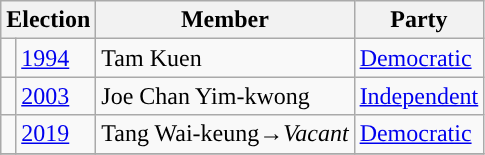<table class="wikitable">
<tr>
<th colspan="2">Election</th>
<th>Member</th>
<th>Party</th>
</tr>
<tr>
<td style="background-color:"></td>
<td><a href='#'>1994</a></td>
<td>Tam Kuen</td>
<td><a href='#'>Democratic</a></td>
</tr>
<tr>
<td style="background-color:"></td>
<td><a href='#'>2003</a></td>
<td>Joe Chan Yim-kwong</td>
<td><a href='#'>Independent</a></td>
</tr>
<tr>
<td style="background-color:"></td>
<td><a href='#'>2019</a></td>
<td>Tang Wai-keung→<em>Vacant</em></td>
<td><a href='#'>Democratic</a></td>
</tr>
<tr>
</tr>
</table>
